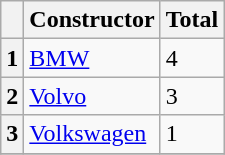<table class="wikitable" style="font-size:100%;">
<tr>
<th></th>
<th>Constructor</th>
<th>Total</th>
</tr>
<tr>
<th>1</th>
<td> <a href='#'>BMW</a></td>
<td>4</td>
</tr>
<tr>
<th>2</th>
<td> <a href='#'>Volvo</a></td>
<td>3</td>
</tr>
<tr>
<th>3</th>
<td> <a href='#'>Volkswagen</a></td>
<td>1</td>
</tr>
<tr>
</tr>
</table>
